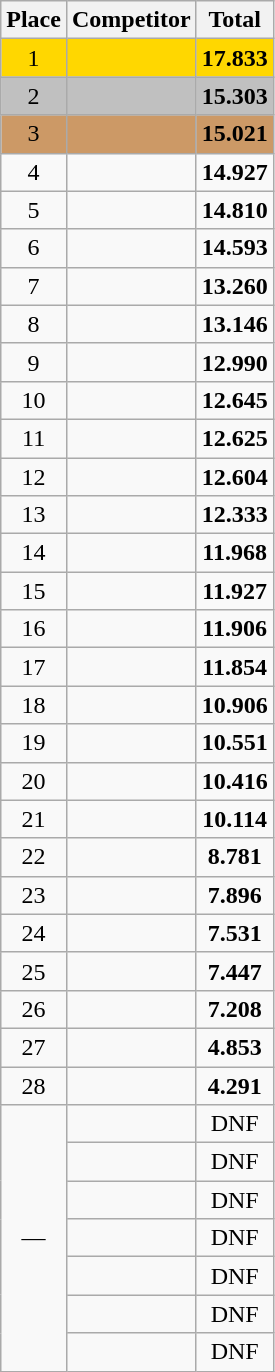<table class=wikitable style="text-align:center">
<tr>
<th>Place</th>
<th>Competitor</th>
<th>Total</th>
</tr>
<tr align=center bgcolor=gold>
<td>1</td>
<td align=left></td>
<td><strong>17.833</strong></td>
</tr>
<tr align=center bgcolor=silver>
<td>2</td>
<td align=left></td>
<td><strong>15.303</strong></td>
</tr>
<tr align=center bgcolor=cc9966>
<td>3</td>
<td align=left></td>
<td><strong>15.021</strong></td>
</tr>
<tr>
<td>4</td>
<td align=left></td>
<td><strong>14.927</strong></td>
</tr>
<tr>
<td>5</td>
<td align=left></td>
<td><strong>14.810</strong></td>
</tr>
<tr>
<td>6</td>
<td align=left></td>
<td><strong>14.593</strong></td>
</tr>
<tr>
<td>7</td>
<td align=left></td>
<td><strong>13.260</strong></td>
</tr>
<tr>
<td>8</td>
<td align=left></td>
<td><strong>13.146</strong></td>
</tr>
<tr>
<td>9</td>
<td align=left></td>
<td><strong>12.990</strong></td>
</tr>
<tr>
<td>10</td>
<td align=left></td>
<td><strong>12.645</strong></td>
</tr>
<tr>
<td>11</td>
<td align=left></td>
<td><strong>12.625</strong></td>
</tr>
<tr>
<td>12</td>
<td align=left></td>
<td><strong>12.604</strong></td>
</tr>
<tr>
<td>13</td>
<td align=left></td>
<td><strong>12.333</strong></td>
</tr>
<tr>
<td>14</td>
<td align=left></td>
<td><strong>11.968</strong></td>
</tr>
<tr>
<td>15</td>
<td align=left></td>
<td><strong>11.927</strong></td>
</tr>
<tr>
<td>16</td>
<td align=left></td>
<td><strong>11.906</strong></td>
</tr>
<tr>
<td>17</td>
<td align=left></td>
<td><strong>11.854</strong></td>
</tr>
<tr>
<td>18</td>
<td align=left></td>
<td><strong>10.906</strong></td>
</tr>
<tr>
<td>19</td>
<td align=left></td>
<td><strong>10.551</strong></td>
</tr>
<tr>
<td>20</td>
<td align=left></td>
<td><strong>10.416</strong></td>
</tr>
<tr>
<td>21</td>
<td align=left></td>
<td><strong>10.114</strong></td>
</tr>
<tr>
<td>22</td>
<td align=left></td>
<td><strong>8.781</strong></td>
</tr>
<tr>
<td>23</td>
<td align=left></td>
<td><strong>7.896</strong></td>
</tr>
<tr>
<td>24</td>
<td align=left></td>
<td><strong>7.531</strong></td>
</tr>
<tr>
<td>25</td>
<td align=left></td>
<td><strong>7.447</strong></td>
</tr>
<tr>
<td>26</td>
<td align=left></td>
<td><strong>7.208</strong></td>
</tr>
<tr>
<td>27</td>
<td align=left></td>
<td><strong>4.853</strong></td>
</tr>
<tr>
<td>28</td>
<td align=left></td>
<td><strong>4.291</strong></td>
</tr>
<tr>
<td rowspan=7>—</td>
<td align=left></td>
<td>DNF</td>
</tr>
<tr>
<td align=left></td>
<td>DNF</td>
</tr>
<tr>
<td align=left></td>
<td>DNF</td>
</tr>
<tr>
<td align=left></td>
<td>DNF</td>
</tr>
<tr>
<td align=left></td>
<td>DNF</td>
</tr>
<tr>
<td align=left></td>
<td>DNF</td>
</tr>
<tr>
<td align=left></td>
<td>DNF</td>
</tr>
</table>
